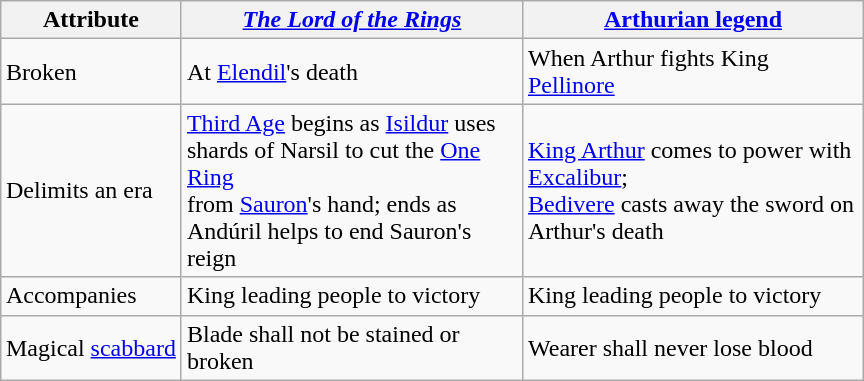<table class="wikitable" style="margin: 1em auto;">
<tr>
<th>Attribute</th>
<th style="width: 220px;"><em><a href='#'>The Lord of the Rings</a></em></th>
<th style="width: 220px;"><a href='#'>Arthurian legend</a></th>
</tr>
<tr>
<td>Broken</td>
<td>At <a href='#'>Elendil</a>'s death</td>
<td>When Arthur fights King <a href='#'>Pellinore</a></td>
</tr>
<tr>
<td>Delimits an era</td>
<td><a href='#'>Third Age</a> begins as <a href='#'>Isildur</a> uses shards of Narsil to cut the <a href='#'>One Ring</a><br>from <a href='#'>Sauron</a>'s hand; ends as Andúril helps to end Sauron's reign</td>
<td><a href='#'>King Arthur</a> comes to power with <a href='#'>Excalibur</a>;<br><a href='#'>Bedivere</a> casts away the sword on Arthur's death</td>
</tr>
<tr>
<td>Accompanies</td>
<td>King leading people to victory</td>
<td>King leading people to victory</td>
</tr>
<tr>
<td>Magical <a href='#'>scabbard</a></td>
<td>Blade shall not be stained or broken</td>
<td>Wearer shall never lose blood</td>
</tr>
</table>
